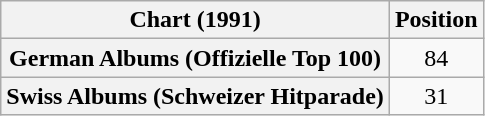<table class="wikitable sortable plainrowheaders" style="text-align:center">
<tr>
<th scope="col">Chart (1991)</th>
<th scope="col">Position</th>
</tr>
<tr>
<th scope="row">German Albums (Offizielle Top 100)</th>
<td>84</td>
</tr>
<tr>
<th scope="row">Swiss Albums (Schweizer Hitparade)</th>
<td>31</td>
</tr>
</table>
